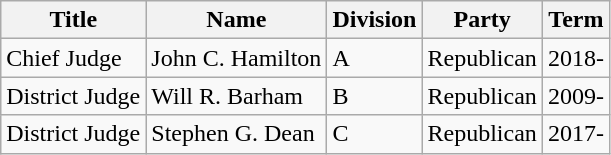<table class = "wikitable">
<tr>
<th>Title</th>
<th>Name</th>
<th>Division</th>
<th>Party</th>
<th>Term</th>
</tr>
<tr>
<td>Chief Judge</td>
<td>John C. Hamilton</td>
<td>A</td>
<td>Republican</td>
<td>2018-</td>
</tr>
<tr>
<td>District Judge</td>
<td>Will R. Barham</td>
<td>B</td>
<td>Republican</td>
<td>2009-</td>
</tr>
<tr>
<td>District Judge</td>
<td>Stephen G. Dean</td>
<td>C</td>
<td>Republican</td>
<td>2017-</td>
</tr>
</table>
